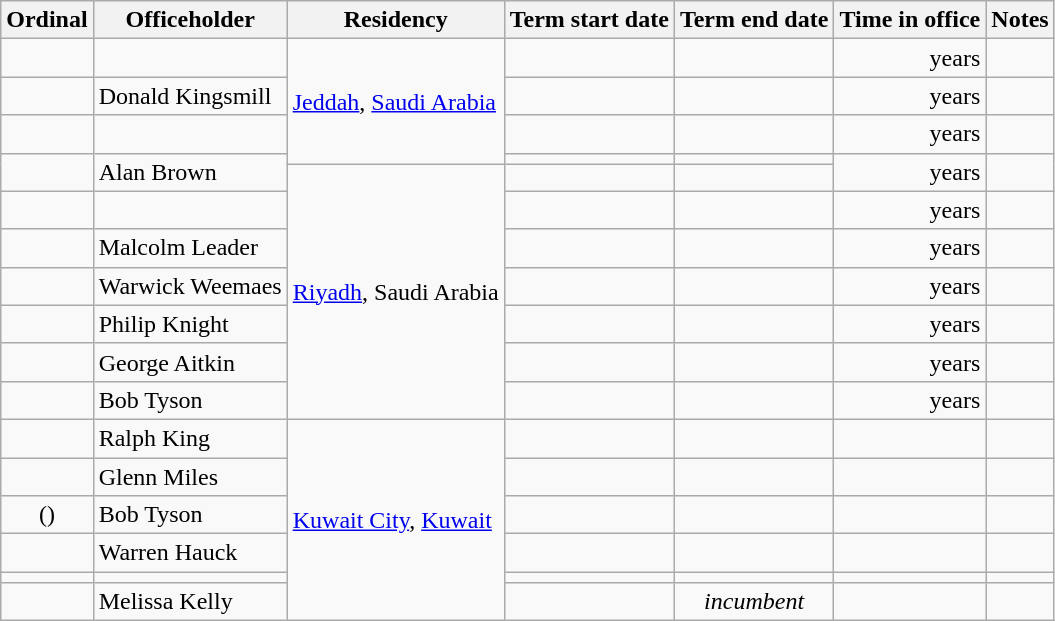<table class='wikitable sortable'>
<tr>
<th>Ordinal</th>
<th>Officeholder</th>
<th>Residency</th>
<th>Term start date</th>
<th>Term end date</th>
<th>Time in office</th>
<th>Notes</th>
</tr>
<tr>
<td align=center></td>
<td></td>
<td rowspan=4><a href='#'>Jeddah</a>, <a href='#'>Saudi Arabia</a></td>
<td align=center></td>
<td align=center></td>
<td align=right> years</td>
<td></td>
</tr>
<tr>
<td align=center></td>
<td>Donald Kingsmill</td>
<td align=center></td>
<td align=center></td>
<td align=right> years</td>
<td></td>
</tr>
<tr>
<td align=center></td>
<td></td>
<td align=center></td>
<td align=center></td>
<td align=right> years</td>
<td></td>
</tr>
<tr>
<td rowspan=2 align=center></td>
<td rowspan=2>Alan Brown</td>
<td align=center></td>
<td align=center></td>
<td rowspan=2 align=right> years</td>
<td rowspan=2></td>
</tr>
<tr>
<td rowspan=7><a href='#'>Riyadh</a>, Saudi Arabia</td>
<td align=center></td>
<td align=center></td>
</tr>
<tr>
<td align=center></td>
<td></td>
<td align=center></td>
<td align=center></td>
<td align=right> years</td>
<td></td>
</tr>
<tr>
<td align=center></td>
<td>Malcolm Leader</td>
<td align=center></td>
<td align=center></td>
<td align=right> years</td>
<td></td>
</tr>
<tr>
<td align=center></td>
<td>Warwick Weemaes</td>
<td align=center></td>
<td align=center></td>
<td align=right> years</td>
<td></td>
</tr>
<tr>
<td align=center></td>
<td>Philip Knight</td>
<td align=center></td>
<td align=center></td>
<td align=right> years</td>
<td></td>
</tr>
<tr>
<td align=center></td>
<td>George Aitkin</td>
<td align=center></td>
<td align=center></td>
<td align=right> years</td>
<td></td>
</tr>
<tr>
<td align=center></td>
<td>Bob Tyson</td>
<td align=center></td>
<td align=center></td>
<td align=right> years</td>
<td></td>
</tr>
<tr>
<td align=center></td>
<td>Ralph King</td>
<td rowspan=6><a href='#'>Kuwait City</a>, <a href='#'>Kuwait</a></td>
<td align=center></td>
<td align=center></td>
<td align=right></td>
<td></td>
</tr>
<tr>
<td align=center></td>
<td>Glenn Miles</td>
<td align=center></td>
<td align=center></td>
<td align=right></td>
<td></td>
</tr>
<tr>
<td align=center>()</td>
<td>Bob Tyson</td>
<td align=center></td>
<td align=center></td>
<td align=right></td>
<td></td>
</tr>
<tr>
<td align=center></td>
<td>Warren Hauck</td>
<td align=center></td>
<td align=center></td>
<td align=right></td>
<td></td>
</tr>
<tr>
<td align=center></td>
<td></td>
<td align=center></td>
<td align=center></td>
<td align=right></td>
<td></td>
</tr>
<tr>
<td align=center></td>
<td>Melissa Kelly</td>
<td align=center></td>
<td align=center><em>incumbent</em></td>
<td align=right></td>
<td></td>
</tr>
</table>
